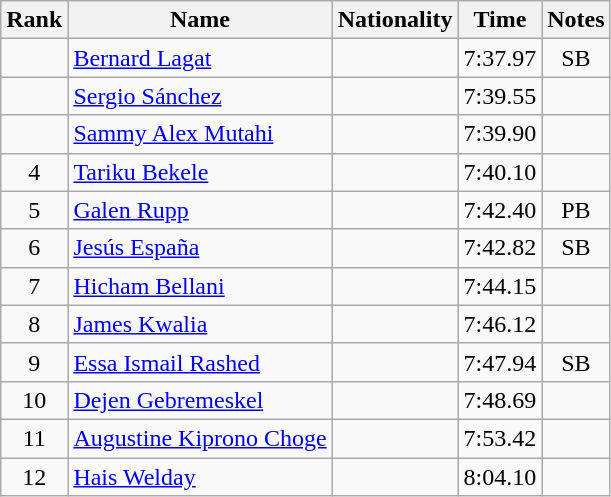<table class="wikitable sortable" style="text-align:center">
<tr>
<th>Rank</th>
<th>Name</th>
<th>Nationality</th>
<th>Time</th>
<th>Notes</th>
</tr>
<tr>
<td></td>
<td align=left><a href='#'>Bernard Lagat</a></td>
<td align=left></td>
<td>7:37.97</td>
<td>SB</td>
</tr>
<tr>
<td></td>
<td align=left><a href='#'>Sergio Sánchez</a></td>
<td align=left></td>
<td>7:39.55</td>
<td></td>
</tr>
<tr>
<td></td>
<td align=left><a href='#'>Sammy Alex Mutahi</a></td>
<td align=left></td>
<td>7:39.90</td>
<td></td>
</tr>
<tr>
<td>4</td>
<td align=left><a href='#'>Tariku Bekele</a></td>
<td align=left></td>
<td>7:40.10</td>
<td></td>
</tr>
<tr>
<td>5</td>
<td align=left><a href='#'>Galen Rupp</a></td>
<td align=left></td>
<td>7:42.40</td>
<td>PB</td>
</tr>
<tr>
<td>6</td>
<td align=left><a href='#'>Jesús España</a></td>
<td align=left></td>
<td>7:42.82</td>
<td>SB</td>
</tr>
<tr>
<td>7</td>
<td align=left><a href='#'>Hicham Bellani</a></td>
<td align=left></td>
<td>7:44.15</td>
<td></td>
</tr>
<tr>
<td>8</td>
<td align=left><a href='#'>James Kwalia</a></td>
<td align=left></td>
<td>7:46.12</td>
<td></td>
</tr>
<tr>
<td>9</td>
<td align=left><a href='#'>Essa Ismail Rashed</a></td>
<td align=left></td>
<td>7:47.94</td>
<td>SB</td>
</tr>
<tr>
<td>10</td>
<td align=left><a href='#'>Dejen Gebremeskel</a></td>
<td align=left></td>
<td>7:48.69</td>
<td></td>
</tr>
<tr>
<td>11</td>
<td align=left><a href='#'>Augustine Kiprono Choge</a></td>
<td align=left></td>
<td>7:53.42</td>
<td></td>
</tr>
<tr>
<td>12</td>
<td align=left><a href='#'>Hais Welday</a></td>
<td align=left></td>
<td>8:04.10</td>
<td></td>
</tr>
</table>
